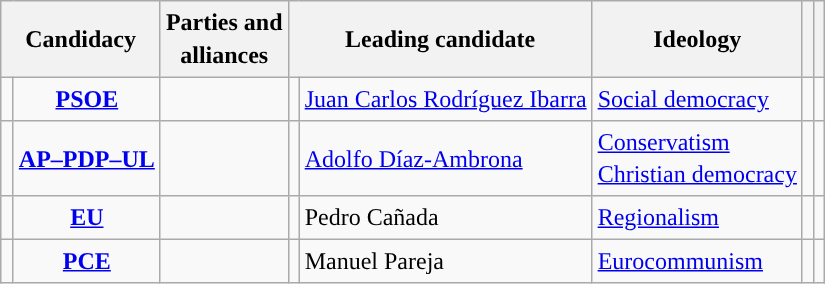<table class="wikitable" style="line-height:1.35em; text-align:left;">
<tr>
<th colspan="2">Candidacy</th>
<th>Parties and<br>alliances</th>
<th colspan="2">Leading candidate</th>
<th>Ideology</th>
<th></th>
<th></th>
</tr>
<tr>
<td width="1" style="color:inherit;background:"></td>
<td align="center"><strong><a href='#'>PSOE</a></strong></td>
<td></td>
<td></td>
<td><a href='#'>Juan Carlos Rodríguez Ibarra</a></td>
<td><a href='#'>Social democracy</a></td>
<td></td>
<td></td>
</tr>
<tr>
<td style="color:inherit;background:"></td>
<td align="center"><strong><a href='#'>AP–PDP–UL</a></strong></td>
<td></td>
<td></td>
<td><a href='#'>Adolfo Díaz-Ambrona</a></td>
<td><a href='#'>Conservatism</a><br><a href='#'>Christian democracy</a></td>
<td></td>
<td></td>
</tr>
<tr>
<td style="color:inherit;background:"></td>
<td align="center"><strong><a href='#'>EU</a></strong></td>
<td></td>
<td></td>
<td>Pedro Cañada</td>
<td><a href='#'>Regionalism</a></td>
<td></td>
<td></td>
</tr>
<tr>
<td style="color:inherit;background:"></td>
<td align="center"><strong><a href='#'>PCE</a></strong></td>
<td></td>
<td></td>
<td>Manuel Pareja</td>
<td><a href='#'>Eurocommunism</a></td>
<td></td>
<td></td>
</tr>
</table>
